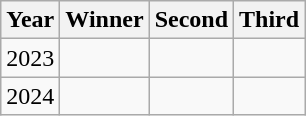<table class="wikitable">
<tr>
<th>Year</th>
<th>Winner</th>
<th>Second</th>
<th>Third</th>
</tr>
<tr>
<td>2023</td>
<td></td>
<td></td>
<td></td>
</tr>
<tr>
<td>2024</td>
<td></td>
<td></td>
<td></td>
</tr>
</table>
